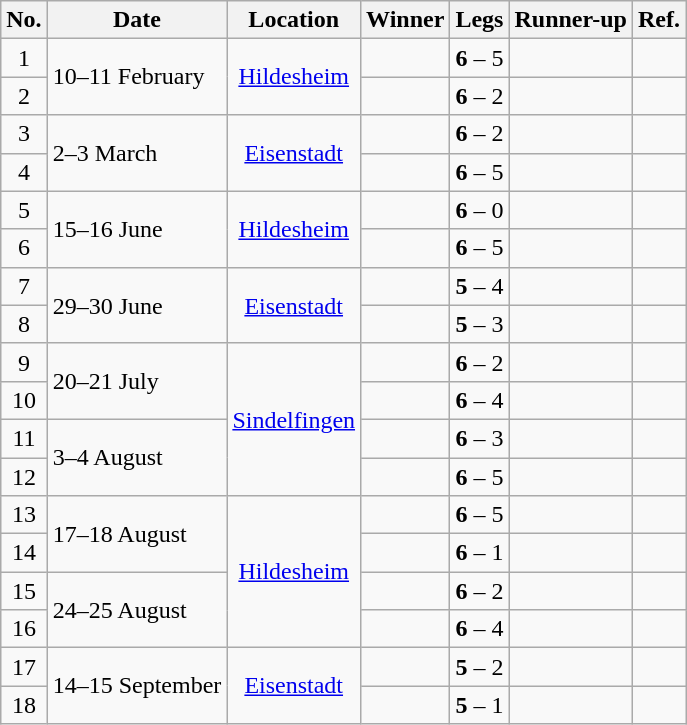<table class="wikitable">
<tr>
<th>No.</th>
<th>Date</th>
<th>Location</th>
<th>Winner</th>
<th>Legs</th>
<th>Runner-up</th>
<th>Ref.</th>
</tr>
<tr>
<td align=center>1</td>
<td align=left nowrap rowspan="2">10–11 February</td>
<td align="center" rowspan="2"> <a href='#'>Hildesheim</a></td>
<td align="right"></td>
<td align="center"><strong>6</strong> – 5</td>
<td></td>
<td align="center"></td>
</tr>
<tr>
<td align=center>2</td>
<td align="right"></td>
<td align="center"><strong>6</strong> – 2</td>
<td></td>
<td align="center"></td>
</tr>
<tr>
<td align=center>3</td>
<td align=left nowrap rowspan="2">2–3 March</td>
<td align="center" rowspan="2"> <a href='#'>Eisenstadt</a></td>
<td align="right"></td>
<td align="center"><strong>6</strong> – 2</td>
<td></td>
<td align="center"></td>
</tr>
<tr>
<td align=center>4</td>
<td align="right"></td>
<td align="center"><strong>6</strong> – 5</td>
<td></td>
<td align="center"></td>
</tr>
<tr>
<td align=center>5</td>
<td align=left nowrap rowspan="2">15–16 June</td>
<td align="center" rowspan="2"> <a href='#'>Hildesheim</a></td>
<td align="right"></td>
<td align="center"><strong>6</strong> – 0</td>
<td></td>
<td align="center"></td>
</tr>
<tr>
<td align=center>6</td>
<td align="right"></td>
<td align="center"><strong>6</strong> – 5</td>
<td></td>
<td align="center"></td>
</tr>
<tr>
<td align=center>7</td>
<td align=left nowrap rowspan="2">29–30 June</td>
<td align="center" rowspan="2"> <a href='#'>Eisenstadt</a></td>
<td align="right"></td>
<td align="center"><strong>5</strong> – 4</td>
<td></td>
<td align="center"></td>
</tr>
<tr>
<td align=center>8</td>
<td align="right"></td>
<td align="center"><strong>5</strong> – 3</td>
<td></td>
<td align="center"></td>
</tr>
<tr>
<td align=center>9</td>
<td align=left nowrap rowspan="2">20–21 July</td>
<td align="center" rowspan="4"> <a href='#'>Sindelfingen</a></td>
<td align="right"></td>
<td align="center"><strong>6</strong> – 2</td>
<td></td>
<td align="center"></td>
</tr>
<tr>
<td align=center>10</td>
<td align="right"></td>
<td align="center"><strong>6</strong> – 4</td>
<td></td>
<td align="center"></td>
</tr>
<tr>
<td align=center>11</td>
<td align=left nowrap rowspan="2">3–4 August</td>
<td align="right"></td>
<td align="center"><strong>6</strong> – 3</td>
<td></td>
<td align="center"></td>
</tr>
<tr>
<td align=center>12</td>
<td align="right"></td>
<td align="center"><strong>6</strong> – 5</td>
<td></td>
<td align="center"></td>
</tr>
<tr>
<td align=center>13</td>
<td align=left nowrap rowspan="2">17–18 August</td>
<td align="center" rowspan="4"> <a href='#'>Hildesheim</a></td>
<td align="right"></td>
<td align="center"><strong>6</strong> – 5</td>
<td></td>
<td align="center"></td>
</tr>
<tr>
<td align=center>14</td>
<td align="right"></td>
<td align="center"><strong>6</strong> – 1</td>
<td></td>
<td align="center"></td>
</tr>
<tr>
<td align=center>15</td>
<td align=left nowrap rowspan="2">24–25 August</td>
<td align="right"></td>
<td align="center"><strong>6</strong> – 2</td>
<td></td>
<td align="center"></td>
</tr>
<tr>
<td align=center>16</td>
<td align="right"></td>
<td align="center"><strong>6</strong> – 4</td>
<td></td>
<td align="center"></td>
</tr>
<tr>
<td align=center>17</td>
<td align=left nowrap rowspan="2">14–15 September</td>
<td align="center" rowspan="2"> <a href='#'>Eisenstadt</a></td>
<td align="right"></td>
<td align="center"><strong>5</strong> – 2</td>
<td></td>
<td align="center"></td>
</tr>
<tr>
<td align=center>18</td>
<td align="right"></td>
<td align="center"><strong>5</strong> – 1</td>
<td></td>
<td align="center"></td>
</tr>
</table>
